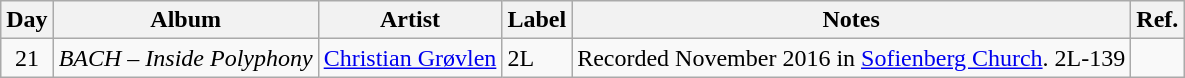<table class="wikitable">
<tr>
<th>Day</th>
<th>Album</th>
<th>Artist</th>
<th>Label</th>
<th>Notes</th>
<th>Ref.</th>
</tr>
<tr>
<td rowspan="1" style="text-align:center;">21</td>
<td><em>BACH – Inside Polyphony</em></td>
<td><a href='#'>Christian Grøvlen</a></td>
<td>2L</td>
<td>Recorded November 2016 in <a href='#'>Sofienberg Church</a>. 2L-139</td>
<td style="text-align:center;"></td>
</tr>
</table>
